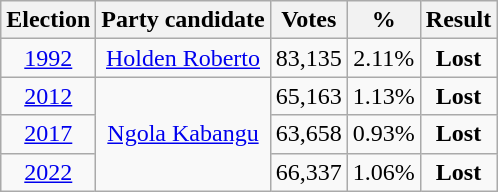<table class="wikitable" style="text-align:center">
<tr>
<th>Election</th>
<th>Party candidate</th>
<th>Votes</th>
<th><strong>%</strong></th>
<th>Result</th>
</tr>
<tr>
<td><a href='#'>1992</a></td>
<td><a href='#'>Holden Roberto</a></td>
<td>83,135</td>
<td>2.11%</td>
<td><strong>Lost</strong> </td>
</tr>
<tr>
<td><a href='#'>2012</a></td>
<td rowspan="3"><a href='#'>Ngola Kabangu</a></td>
<td>65,163</td>
<td>1.13%</td>
<td><strong>Lost</strong> </td>
</tr>
<tr>
<td><a href='#'>2017</a></td>
<td>63,658</td>
<td>0.93%</td>
<td><strong>Lost</strong> </td>
</tr>
<tr>
<td><a href='#'>2022</a></td>
<td>66,337</td>
<td>1.06%</td>
<td><strong>Lost</strong> </td>
</tr>
</table>
